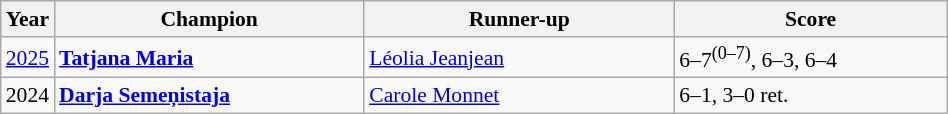<table class="wikitable" style="font-size:90%">
<tr>
<th>Year</th>
<th width="200">Champion</th>
<th width="200">Runner-up</th>
<th width="175">Score</th>
</tr>
<tr>
<td><a href='#'>2025</a></td>
<td> <strong><a href='#'>Tatjana Maria</a></strong></td>
<td> <a href='#'>Léolia Jeanjean</a></td>
<td>6–7<sup>(0–7)</sup>, 6–3, 6–4</td>
</tr>
<tr>
<td>2024</td>
<td> <strong><a href='#'>Darja Semeņistaja</a></strong></td>
<td> <a href='#'>Carole Monnet</a></td>
<td>6–1, 3–0 ret.</td>
</tr>
</table>
